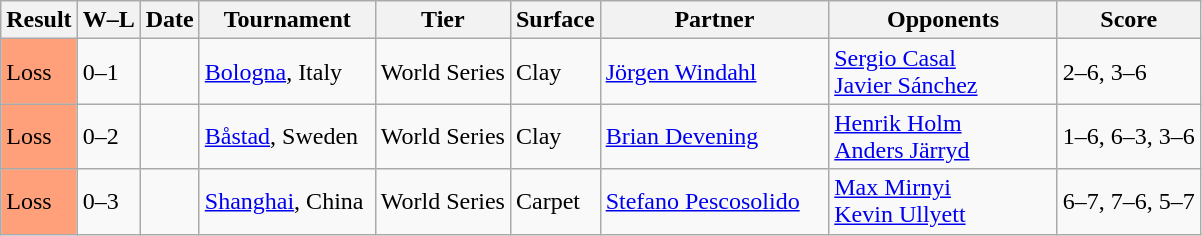<table class="sortable wikitable">
<tr>
<th>Result</th>
<th class="unsortable">W–L</th>
<th>Date</th>
<th style="width:110px">Tournament</th>
<th>Tier</th>
<th>Surface</th>
<th style="width:145px">Partner</th>
<th style="width:145px">Opponents</th>
<th class="unsortable">Score</th>
</tr>
<tr>
<td style="background:#ffa07a;">Loss</td>
<td>0–1</td>
<td><a href='#'></a></td>
<td><a href='#'>Bologna</a>, Italy</td>
<td>World Series</td>
<td>Clay</td>
<td> <a href='#'>Jörgen Windahl</a></td>
<td> <a href='#'>Sergio Casal</a> <br>  <a href='#'>Javier Sánchez</a></td>
<td>2–6, 3–6</td>
</tr>
<tr>
<td style="background:#ffa07a;">Loss</td>
<td>0–2</td>
<td><a href='#'></a></td>
<td><a href='#'>Båstad</a>, Sweden</td>
<td>World Series</td>
<td>Clay</td>
<td> <a href='#'>Brian Devening</a></td>
<td> <a href='#'>Henrik Holm</a> <br>  <a href='#'>Anders Järryd</a></td>
<td>1–6, 6–3, 3–6</td>
</tr>
<tr>
<td style="background:#ffa07a;">Loss</td>
<td>0–3</td>
<td><a href='#'></a></td>
<td><a href='#'>Shanghai</a>, China</td>
<td>World Series</td>
<td>Carpet</td>
<td> <a href='#'>Stefano Pescosolido</a></td>
<td> <a href='#'>Max Mirnyi</a> <br>  <a href='#'>Kevin Ullyett</a></td>
<td>6–7, 7–6, 5–7</td>
</tr>
</table>
